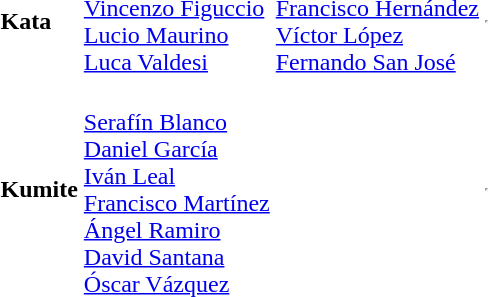<table>
<tr>
<td><strong>Kata</strong></td>
<td><br><a href='#'>Vincenzo Figuccio</a><br><a href='#'>Lucio Maurino</a><br><a href='#'>Luca Valdesi</a></td>
<td><br><a href='#'>Francisco Hernández</a><br><a href='#'>Víctor López</a><br><a href='#'>Fernando San José</a></td>
<td><hr></td>
</tr>
<tr>
<td><strong>Kumite</strong></td>
<td><br><a href='#'>Serafín Blanco</a><br><a href='#'>Daniel García</a><br><a href='#'>Iván Leal</a><br><a href='#'>Francisco Martínez</a><br><a href='#'>Ángel Ramiro</a><br><a href='#'>David Santana</a><br><a href='#'>Óscar Vázquez</a></td>
<td></td>
<td><hr></td>
</tr>
</table>
